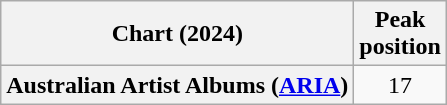<table class="wikitable sortable plainrowheaders" style="text-align:center">
<tr>
<th scope="col">Chart (2024)</th>
<th scope="col">Peak<br>position</th>
</tr>
<tr>
<th scope="row">Australian Artist Albums (<a href='#'>ARIA</a>)</th>
<td>17</td>
</tr>
</table>
